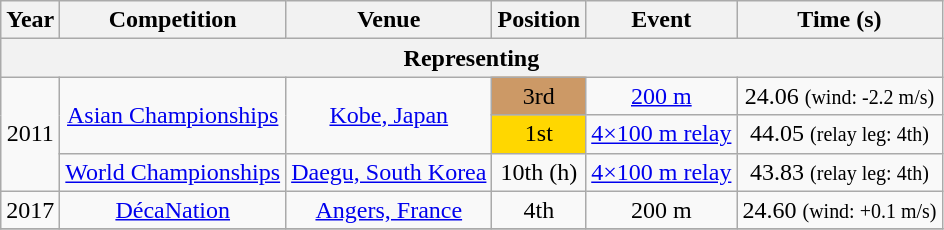<table class="wikitable sortable" style=text-align:center>
<tr>
<th>Year</th>
<th>Competition</th>
<th>Venue</th>
<th>Position</th>
<th>Event</th>
<th>Time (s)</th>
</tr>
<tr>
<th colspan="6">Representing </th>
</tr>
<tr>
<td rowspan=3>2011</td>
<td rowspan=2><a href='#'>Asian Championships</a></td>
<td rowspan=2><a href='#'>Kobe, Japan</a></td>
<td bgcolor="cc9966">3rd</td>
<td><a href='#'>200 m</a></td>
<td>24.06 <small>(wind: -2.2 m/s)</small></td>
</tr>
<tr>
<td bgcolor="gold">1st</td>
<td><a href='#'>4×100 m relay</a></td>
<td>44.05 <small>(relay leg: 4th)</small></td>
</tr>
<tr>
<td><a href='#'>World Championships</a></td>
<td><a href='#'>Daegu, South Korea</a></td>
<td>10th (h)</td>
<td><a href='#'>4×100 m relay</a></td>
<td>43.83 <small>(relay leg: 4th)</small></td>
</tr>
<tr>
<td>2017</td>
<td><a href='#'>DécaNation</a></td>
<td><a href='#'>Angers, France</a></td>
<td>4th</td>
<td>200 m</td>
<td>24.60 <small>(wind: +0.1 m/s)</small></td>
</tr>
<tr>
</tr>
</table>
